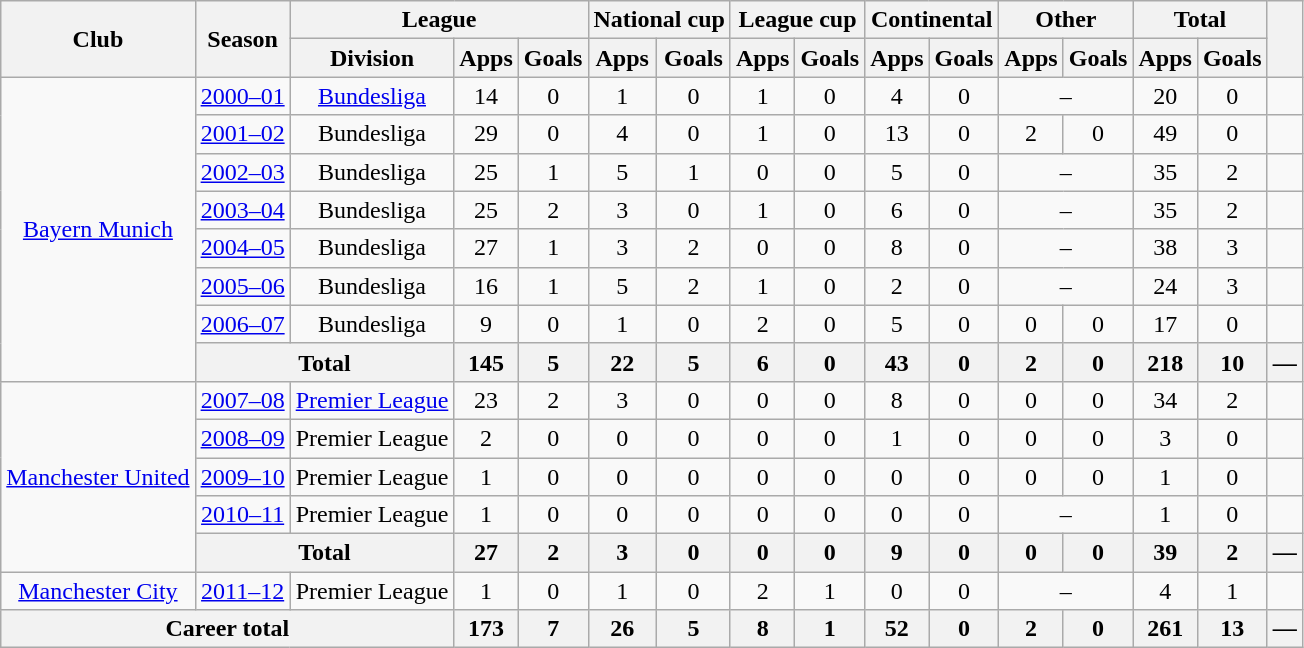<table class="wikitable" style="text-align: center;">
<tr>
<th rowspan="2">Club</th>
<th rowspan="2">Season</th>
<th colspan="3">League</th>
<th colspan="2">National cup</th>
<th colspan="2">League cup</th>
<th colspan="2">Continental</th>
<th colspan="2">Other</th>
<th colspan="2">Total</th>
<th rowspan="2"></th>
</tr>
<tr>
<th>Division</th>
<th>Apps</th>
<th>Goals</th>
<th>Apps</th>
<th>Goals</th>
<th>Apps</th>
<th>Goals</th>
<th>Apps</th>
<th>Goals</th>
<th>Apps</th>
<th>Goals</th>
<th>Apps</th>
<th>Goals</th>
</tr>
<tr>
<td rowspan="8"><a href='#'>Bayern Munich</a></td>
<td><a href='#'>2000–01</a></td>
<td><a href='#'>Bundesliga</a></td>
<td>14</td>
<td>0</td>
<td>1</td>
<td>0</td>
<td>1</td>
<td>0</td>
<td>4</td>
<td>0</td>
<td colspan="2">–</td>
<td>20</td>
<td>0</td>
<td></td>
</tr>
<tr>
<td><a href='#'>2001–02</a></td>
<td>Bundesliga</td>
<td>29</td>
<td>0</td>
<td>4</td>
<td>0</td>
<td>1</td>
<td>0</td>
<td>13</td>
<td>0</td>
<td>2</td>
<td>0</td>
<td>49</td>
<td>0</td>
<td></td>
</tr>
<tr>
<td><a href='#'>2002–03</a></td>
<td>Bundesliga</td>
<td>25</td>
<td>1</td>
<td>5</td>
<td>1</td>
<td>0</td>
<td>0</td>
<td>5</td>
<td>0</td>
<td colspan="2">–</td>
<td>35</td>
<td>2</td>
<td></td>
</tr>
<tr>
<td><a href='#'>2003–04</a></td>
<td>Bundesliga</td>
<td>25</td>
<td>2</td>
<td>3</td>
<td>0</td>
<td>1</td>
<td>0</td>
<td>6</td>
<td>0</td>
<td colspan="2">–</td>
<td>35</td>
<td>2</td>
<td></td>
</tr>
<tr>
<td><a href='#'>2004–05</a></td>
<td>Bundesliga</td>
<td>27</td>
<td>1</td>
<td>3</td>
<td>2</td>
<td>0</td>
<td>0</td>
<td>8</td>
<td>0</td>
<td colspan="2">–</td>
<td>38</td>
<td>3</td>
<td></td>
</tr>
<tr>
<td><a href='#'>2005–06</a></td>
<td>Bundesliga</td>
<td>16</td>
<td>1</td>
<td>5</td>
<td>2</td>
<td>1</td>
<td>0</td>
<td>2</td>
<td>0</td>
<td colspan="2">–</td>
<td>24</td>
<td>3</td>
<td></td>
</tr>
<tr>
<td><a href='#'>2006–07</a></td>
<td>Bundesliga</td>
<td>9</td>
<td>0</td>
<td>1</td>
<td>0</td>
<td>2</td>
<td>0</td>
<td>5</td>
<td>0</td>
<td>0</td>
<td>0</td>
<td>17</td>
<td>0</td>
<td></td>
</tr>
<tr>
<th colspan="2">Total</th>
<th>145</th>
<th>5</th>
<th>22</th>
<th>5</th>
<th>6</th>
<th>0</th>
<th>43</th>
<th>0</th>
<th>2</th>
<th>0</th>
<th>218</th>
<th>10</th>
<th>—</th>
</tr>
<tr>
<td rowspan="5"><a href='#'>Manchester United</a></td>
<td><a href='#'>2007–08</a></td>
<td><a href='#'>Premier League</a></td>
<td>23</td>
<td>2</td>
<td>3</td>
<td>0</td>
<td>0</td>
<td>0</td>
<td>8</td>
<td>0</td>
<td>0</td>
<td>0</td>
<td>34</td>
<td>2</td>
<td></td>
</tr>
<tr>
<td><a href='#'>2008–09</a></td>
<td>Premier League</td>
<td>2</td>
<td>0</td>
<td>0</td>
<td>0</td>
<td>0</td>
<td>0</td>
<td>1</td>
<td>0</td>
<td>0</td>
<td>0</td>
<td>3</td>
<td>0</td>
<td></td>
</tr>
<tr>
<td><a href='#'>2009–10</a></td>
<td>Premier League</td>
<td>1</td>
<td>0</td>
<td>0</td>
<td>0</td>
<td>0</td>
<td>0</td>
<td>0</td>
<td>0</td>
<td>0</td>
<td>0</td>
<td>1</td>
<td>0</td>
<td></td>
</tr>
<tr>
<td><a href='#'>2010–11</a></td>
<td>Premier League</td>
<td>1</td>
<td>0</td>
<td>0</td>
<td>0</td>
<td>0</td>
<td>0</td>
<td>0</td>
<td>0</td>
<td colspan="2">–</td>
<td>1</td>
<td>0</td>
<td></td>
</tr>
<tr>
<th colspan="2">Total</th>
<th>27</th>
<th>2</th>
<th>3</th>
<th>0</th>
<th>0</th>
<th>0</th>
<th>9</th>
<th>0</th>
<th>0</th>
<th>0</th>
<th>39</th>
<th>2</th>
<th>—</th>
</tr>
<tr>
<td><a href='#'>Manchester City</a></td>
<td><a href='#'>2011–12</a></td>
<td>Premier League</td>
<td>1</td>
<td>0</td>
<td>1</td>
<td>0</td>
<td>2</td>
<td>1</td>
<td>0</td>
<td>0</td>
<td colspan="2">–</td>
<td>4</td>
<td>1</td>
<td></td>
</tr>
<tr>
<th colspan="3">Career total</th>
<th>173</th>
<th>7</th>
<th>26</th>
<th>5</th>
<th>8</th>
<th>1</th>
<th>52</th>
<th>0</th>
<th>2</th>
<th>0</th>
<th>261</th>
<th>13</th>
<th>—</th>
</tr>
</table>
